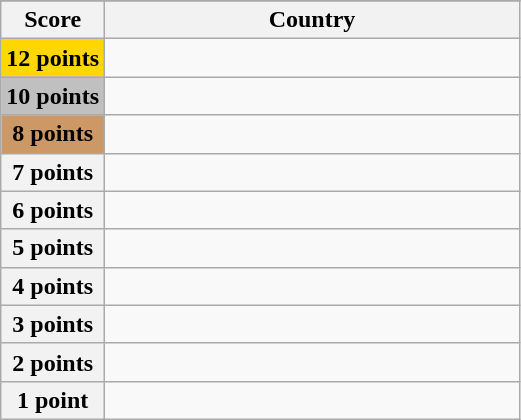<table class="wikitable">
<tr>
</tr>
<tr>
<th scope="col" width="20%">Score</th>
<th scope="col">Country</th>
</tr>
<tr>
<th scope="row" style="background:gold">12 points</th>
<td></td>
</tr>
<tr>
<th scope="row" style="background:silver">10 points</th>
<td></td>
</tr>
<tr>
<th scope="row" style="background:#CC9966">8 points</th>
<td></td>
</tr>
<tr>
<th scope="row">7 points</th>
<td></td>
</tr>
<tr>
<th scope="row">6 points</th>
<td></td>
</tr>
<tr>
<th scope="row">5 points</th>
<td></td>
</tr>
<tr>
<th scope="row">4 points</th>
<td></td>
</tr>
<tr>
<th scope="row">3 points</th>
<td></td>
</tr>
<tr>
<th scope="row">2 points</th>
<td></td>
</tr>
<tr>
<th scope="row">1 point</th>
<td></td>
</tr>
</table>
